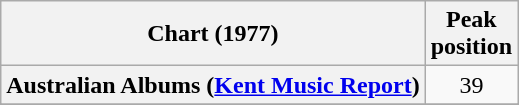<table class="wikitable sortable plainrowheaders" style="text-align:center;">
<tr>
<th scope="col">Chart (1977)</th>
<th scope="col">Peak<br>position</th>
</tr>
<tr>
<th scope="row">Australian Albums (<a href='#'>Kent Music Report</a>)</th>
<td>39</td>
</tr>
<tr>
</tr>
<tr>
</tr>
<tr>
</tr>
</table>
